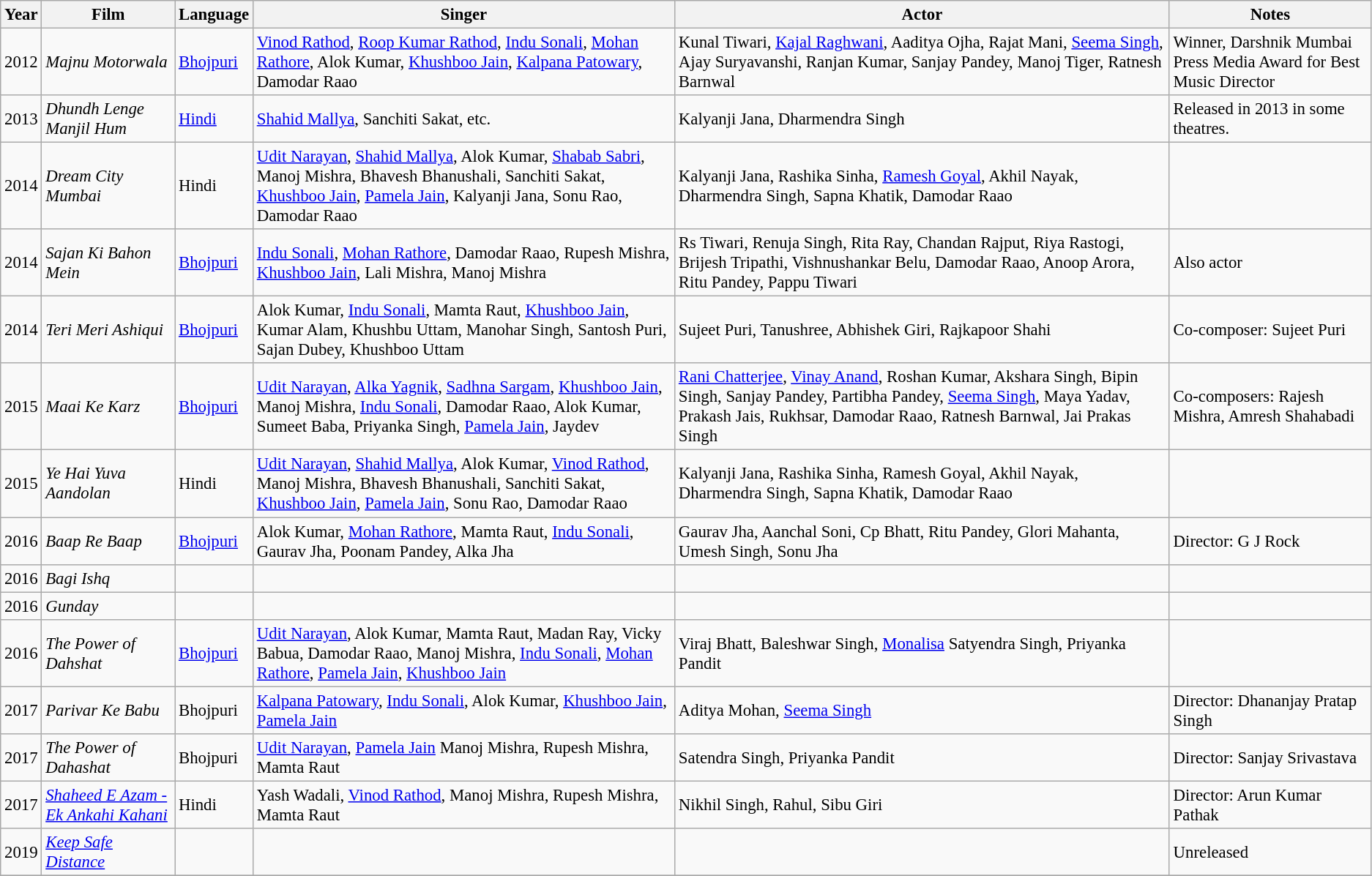<table class="wikitable sortable" style="font-size: 95%;">
<tr>
<th>Year</th>
<th>Film</th>
<th>Language</th>
<th>Singer</th>
<th>Actor</th>
<th>Notes</th>
</tr>
<tr>
<td>2012</td>
<td><em>Majnu Motorwala</em></td>
<td><a href='#'>Bhojpuri</a></td>
<td><a href='#'>Vinod Rathod</a>, <a href='#'>Roop Kumar Rathod</a>, <a href='#'>Indu Sonali</a>, <a href='#'>Mohan Rathore</a>, Alok Kumar, <a href='#'>Khushboo Jain</a>, <a href='#'>Kalpana Patowary</a>, Damodar Raao</td>
<td>Kunal Tiwari, <a href='#'>Kajal Raghwani</a>, Aaditya Ojha, Rajat Mani, <a href='#'>Seema Singh</a>, Ajay Suryavanshi, Ranjan Kumar, Sanjay Pandey, Manoj Tiger, Ratnesh Barnwal</td>
<td>Winner, Darshnik Mumbai Press Media Award for Best Music Director</td>
</tr>
<tr>
<td>2013</td>
<td><em>Dhundh Lenge Manjil Hum</em></td>
<td><a href='#'>Hindi</a></td>
<td><a href='#'>Shahid Mallya</a>, Sanchiti Sakat, etc.</td>
<td>Kalyanji Jana, Dharmendra Singh</td>
<td>Released in 2013 in some theatres.</td>
</tr>
<tr>
<td>2014</td>
<td><em>Dream City Mumbai</em></td>
<td>Hindi</td>
<td><a href='#'>Udit Narayan</a>, <a href='#'>Shahid Mallya</a>, Alok Kumar, <a href='#'>Shabab Sabri</a>, Manoj Mishra, Bhavesh Bhanushali, Sanchiti Sakat, <a href='#'>Khushboo Jain</a>, <a href='#'>Pamela Jain</a>, Kalyanji Jana, Sonu Rao, Damodar Raao</td>
<td>Kalyanji Jana, Rashika Sinha, <a href='#'>Ramesh Goyal</a>, Akhil Nayak, Dharmendra Singh, Sapna Khatik, Damodar Raao</td>
<td></td>
</tr>
<tr>
<td>2014</td>
<td><em>Sajan Ki Bahon Mein</em></td>
<td><a href='#'>Bhojpuri</a></td>
<td><a href='#'>Indu Sonali</a>, <a href='#'>Mohan Rathore</a>, Damodar Raao, Rupesh Mishra, <a href='#'>Khushboo Jain</a>, Lali Mishra, Manoj Mishra</td>
<td>Rs Tiwari, Renuja Singh, Rita Ray, Chandan Rajput, Riya Rastogi, Brijesh Tripathi, Vishnushankar Belu, Damodar Raao, Anoop Arora, Ritu Pandey, Pappu Tiwari</td>
<td>Also actor</td>
</tr>
<tr>
<td>2014</td>
<td><em>Teri Meri Ashiqui</em></td>
<td><a href='#'>Bhojpuri</a></td>
<td>Alok Kumar, <a href='#'>Indu Sonali</a>, Mamta Raut, <a href='#'>Khushboo Jain</a>, Kumar Alam, Khushbu Uttam, Manohar Singh, Santosh Puri, Sajan Dubey, Khushboo Uttam</td>
<td>Sujeet Puri, Tanushree, Abhishek Giri, Rajkapoor Shahi</td>
<td>Co-composer: Sujeet Puri</td>
</tr>
<tr>
<td>2015</td>
<td><em>Maai Ke Karz</em></td>
<td><a href='#'>Bhojpuri</a></td>
<td><a href='#'>Udit Narayan</a>, <a href='#'>Alka Yagnik</a>, <a href='#'>Sadhna Sargam</a>, <a href='#'>Khushboo Jain</a>, Manoj Mishra, <a href='#'>Indu Sonali</a>, Damodar Raao, Alok Kumar, Sumeet Baba, Priyanka Singh, <a href='#'>Pamela Jain</a>, Jaydev</td>
<td><a href='#'>Rani Chatterjee</a>, <a href='#'>Vinay Anand</a>, Roshan Kumar, Akshara Singh, Bipin Singh, Sanjay Pandey, Partibha Pandey, <a href='#'>Seema Singh</a>, Maya Yadav, Prakash Jais, Rukhsar, Damodar Raao, Ratnesh Barnwal, Jai Prakas Singh</td>
<td>Co-composers: Rajesh Mishra, Amresh Shahabadi</td>
</tr>
<tr>
<td>2015</td>
<td><em>Ye Hai Yuva Aandolan</em></td>
<td>Hindi</td>
<td><a href='#'>Udit Narayan</a>, <a href='#'>Shahid Mallya</a>, Alok Kumar, <a href='#'>Vinod Rathod</a>, Manoj Mishra, Bhavesh Bhanushali, Sanchiti Sakat, <a href='#'>Khushboo Jain</a>, <a href='#'>Pamela Jain</a>, Sonu Rao, Damodar Raao</td>
<td>Kalyanji Jana, Rashika Sinha, Ramesh Goyal, Akhil Nayak, Dharmendra Singh, Sapna Khatik, Damodar Raao</td>
<td></td>
</tr>
<tr>
<td>2016</td>
<td><em>Baap Re Baap</em></td>
<td><a href='#'>Bhojpuri</a></td>
<td>Alok Kumar, <a href='#'>Mohan Rathore</a>, Mamta Raut, <a href='#'>Indu Sonali</a>, Gaurav Jha, Poonam Pandey, Alka Jha</td>
<td>Gaurav Jha, Aanchal Soni, Cp Bhatt, Ritu Pandey, Glori Mahanta, Umesh Singh, Sonu Jha</td>
<td>Director: G J Rock</td>
</tr>
<tr>
<td>2016</td>
<td><em>Bagi Ishq</em></td>
<td></td>
<td></td>
<td></td>
<td></td>
</tr>
<tr>
<td>2016</td>
<td><em>Gunday</em></td>
<td></td>
<td></td>
<td></td>
<td></td>
</tr>
<tr>
<td>2016</td>
<td><em>The Power of Dahshat</em></td>
<td><a href='#'>Bhojpuri</a></td>
<td><a href='#'>Udit Narayan</a>, Alok Kumar, Mamta Raut, Madan Ray, Vicky Babua, Damodar Raao, Manoj Mishra, <a href='#'>Indu Sonali</a>, <a href='#'>Mohan Rathore</a>, <a href='#'>Pamela Jain</a>, <a href='#'>Khushboo Jain</a></td>
<td>Viraj Bhatt, Baleshwar Singh, <a href='#'>Monalisa</a> Satyendra Singh, Priyanka Pandit</td>
<td></td>
</tr>
<tr>
<td>2017</td>
<td><em>Parivar Ke Babu</em></td>
<td>Bhojpuri</td>
<td><a href='#'>Kalpana Patowary</a>, <a href='#'>Indu Sonali</a>, Alok Kumar, <a href='#'>Khushboo Jain</a>, <a href='#'>Pamela Jain</a></td>
<td>Aditya Mohan, <a href='#'>Seema Singh</a></td>
<td>Director: Dhananjay Pratap Singh</td>
</tr>
<tr>
<td>2017</td>
<td><em>The Power of Dahashat</em></td>
<td>Bhojpuri</td>
<td><a href='#'>Udit Narayan</a>, <a href='#'>Pamela Jain</a> Manoj Mishra, Rupesh Mishra, Mamta Raut</td>
<td>Satendra Singh, Priyanka Pandit</td>
<td>Director: Sanjay Srivastava</td>
</tr>
<tr>
<td>2017</td>
<td><em><a href='#'>Shaheed E Azam - Ek Ankahi Kahani</a></em></td>
<td>Hindi</td>
<td>Yash Wadali, <a href='#'>Vinod Rathod</a>, Manoj Mishra, Rupesh Mishra, Mamta Raut</td>
<td>Nikhil Singh, Rahul, Sibu Giri</td>
<td>Director: Arun Kumar Pathak</td>
</tr>
<tr>
<td>2019</td>
<td><em><a href='#'>Keep Safe Distance</a></em></td>
<td></td>
<td></td>
<td></td>
<td>Unreleased</td>
</tr>
<tr>
</tr>
</table>
